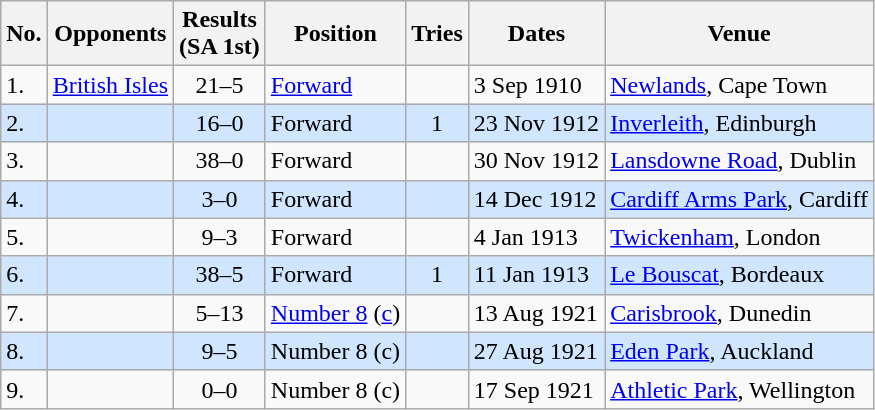<table class="wikitable sortable">
<tr>
<th>No.</th>
<th>Opponents</th>
<th>Results<br>(SA 1st)</th>
<th>Position</th>
<th>Tries</th>
<th>Dates</th>
<th>Venue</th>
</tr>
<tr>
<td>1.</td>
<td> <a href='#'>British Isles</a></td>
<td align="center">21–5</td>
<td><a href='#'>Forward</a></td>
<td></td>
<td>3 Sep 1910</td>
<td><a href='#'>Newlands</a>, Cape Town</td>
</tr>
<tr style="background: #D0E6FF;">
<td>2.</td>
<td></td>
<td align="center">16–0</td>
<td>Forward</td>
<td align="center">1</td>
<td>23 Nov 1912</td>
<td><a href='#'>Inverleith</a>, Edinburgh</td>
</tr>
<tr>
<td>3.</td>
<td></td>
<td align="center">38–0</td>
<td>Forward</td>
<td></td>
<td>30 Nov 1912</td>
<td><a href='#'>Lansdowne Road</a>, Dublin</td>
</tr>
<tr style="background: #D0E6FF;">
<td>4.</td>
<td></td>
<td align="center">3–0</td>
<td>Forward</td>
<td></td>
<td>14 Dec 1912</td>
<td><a href='#'>Cardiff Arms Park</a>, Cardiff</td>
</tr>
<tr>
<td>5.</td>
<td></td>
<td align="center">9–3</td>
<td>Forward</td>
<td></td>
<td>4 Jan 1913</td>
<td><a href='#'>Twickenham</a>, London</td>
</tr>
<tr style="background: #D0E6FF;">
<td>6.</td>
<td></td>
<td align="center">38–5</td>
<td>Forward</td>
<td align="center">1</td>
<td>11 Jan 1913</td>
<td><a href='#'>Le Bouscat</a>, Bordeaux</td>
</tr>
<tr>
<td>7.</td>
<td></td>
<td align="center">5–13</td>
<td><a href='#'>Number 8</a> (<a href='#'>c</a>)</td>
<td></td>
<td>13 Aug 1921</td>
<td><a href='#'>Carisbrook</a>, Dunedin</td>
</tr>
<tr style="background: #D0E6FF;">
<td>8.</td>
<td></td>
<td align="center">9–5</td>
<td>Number 8 (c)</td>
<td></td>
<td>27 Aug 1921</td>
<td><a href='#'>Eden Park</a>, Auckland</td>
</tr>
<tr>
<td>9.</td>
<td></td>
<td align="center">0–0</td>
<td>Number 8 (c)</td>
<td></td>
<td>17 Sep 1921</td>
<td><a href='#'>Athletic Park</a>, Wellington</td>
</tr>
</table>
